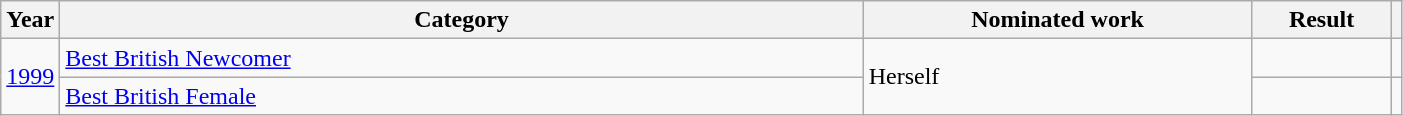<table class="wikitable" width="74%">
<tr>
<th width="4%">Year</th>
<th width="58%">Category</th>
<th width="28%">Nominated work</th>
<th width="10%">Result</th>
<th width="5%"></th>
</tr>
<tr>
<td rowspan="2"><a href='#'>1999</a></td>
<td><a href='#'>Best British Newcomer</a></td>
<td rowspan="2">Herself</td>
<td></td>
<td></td>
</tr>
<tr>
<td><a href='#'>Best British Female</a></td>
<td></td>
<td></td>
</tr>
</table>
